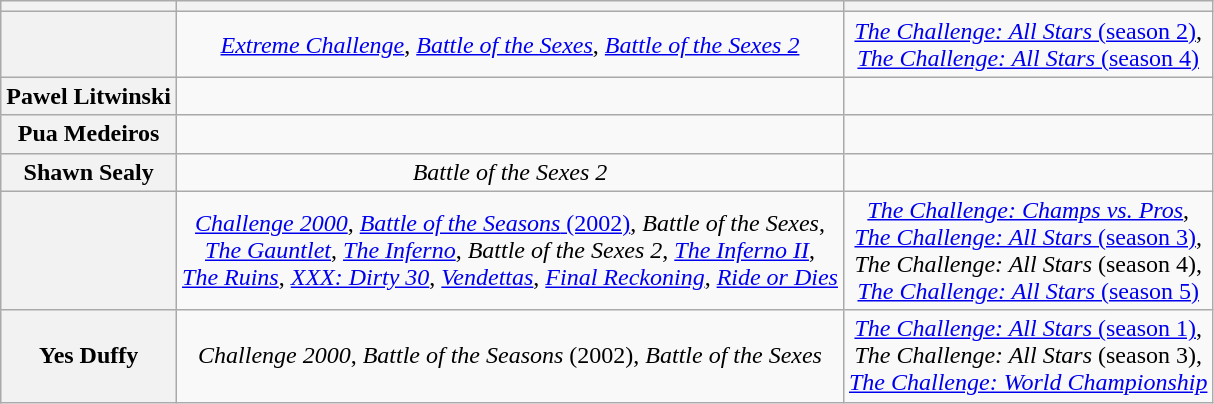<table class="wikitable sortable" style="text-align:center">
<tr>
<th scope="col"></th>
<th scope="col"></th>
<th scope="col"></th>
</tr>
<tr>
<th scope="row"></th>
<td><em><a href='#'>Extreme Challenge</a></em>, <em><a href='#'>Battle of the Sexes</a></em>, <em><a href='#'>Battle of the Sexes 2</a></em></td>
<td><a href='#'><em>The Challenge: All Stars</em> (season 2)</a>,<br><a href='#'><em>The Challenge: All Stars</em> (season 4)</a></td>
</tr>
<tr>
<th scope="row">Pawel Litwinski</th>
<td></td>
<td></td>
</tr>
<tr>
<th scope="row">Pua Medeiros</th>
<td></td>
<td></td>
</tr>
<tr>
<th scope="row">Shawn Sealy</th>
<td><em>Battle of the Sexes 2</em></td>
<td></td>
</tr>
<tr>
<th scope="row"></th>
<td><em><a href='#'>Challenge 2000</a></em>, <a href='#'><em>Battle of the Seasons</em> (2002)</a>, <em>Battle of the Sexes</em>,<br><em><a href='#'>The Gauntlet</a></em>, <em><a href='#'>The Inferno</a></em>, <em>Battle of the Sexes 2</em>, <em><a href='#'>The Inferno II</a></em>,<br><em><a href='#'>The Ruins</a></em>, <em><a href='#'>XXX: Dirty 30</a></em>, <em><a href='#'>Vendettas</a></em>, <em><a href='#'>Final Reckoning</a></em>, <em><a href='#'>Ride or Dies</a></em></td>
<td><em><a href='#'>The Challenge: Champs vs. Pros</a></em>,<br><a href='#'><em>The Challenge: All Stars</em> (season 3)</a>,<br><em>The Challenge: All Stars</em> (season 4),<br><a href='#'><em>The Challenge: All Stars</em> (season 5)</a></td>
</tr>
<tr>
<th scope="row">Yes Duffy</th>
<td><em>Challenge 2000</em>, <em>Battle of the Seasons</em> (2002), <em>Battle of the Sexes</em></td>
<td><a href='#'><em>The Challenge: All Stars</em> (season 1)</a>,<br><em>The Challenge: All Stars</em> (season 3),<br><em><a href='#'>The Challenge: World Championship</a></em></td>
</tr>
</table>
